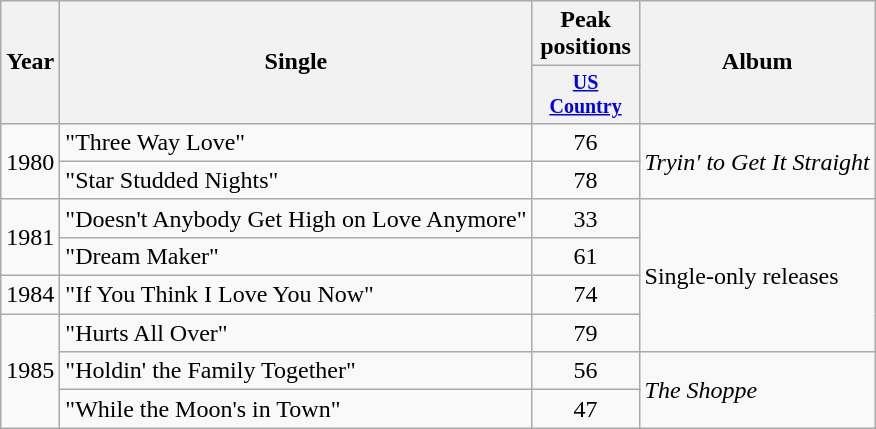<table class="wikitable">
<tr>
<th rowspan="2">Year</th>
<th rowspan="2">Single</th>
<th colspan="1">Peak positions</th>
<th rowspan="2">Album</th>
</tr>
<tr style="font-size:smaller;">
<th width="65"><a href='#'>US Country</a></th>
</tr>
<tr>
<td rowspan="2">1980</td>
<td>"Three Way Love"</td>
<td align="center">76</td>
<td rowspan="2"><em>Tryin' to Get It Straight</em></td>
</tr>
<tr>
<td>"Star Studded Nights"</td>
<td align="center">78</td>
</tr>
<tr>
<td rowspan="2">1981</td>
<td>"Doesn't Anybody Get High on Love Anymore"</td>
<td align="center">33</td>
<td rowspan="4">Single-only releases</td>
</tr>
<tr>
<td>"Dream Maker"</td>
<td align="center">61</td>
</tr>
<tr>
<td>1984</td>
<td>"If You Think I Love You Now"</td>
<td align="center">74</td>
</tr>
<tr>
<td rowspan="3">1985</td>
<td>"Hurts All Over"</td>
<td align="center">79</td>
</tr>
<tr>
<td>"Holdin' the Family Together"</td>
<td align="center">56</td>
<td rowspan="2"><em>The Shoppe</em></td>
</tr>
<tr>
<td>"While the Moon's in Town"</td>
<td align="center">47</td>
</tr>
</table>
